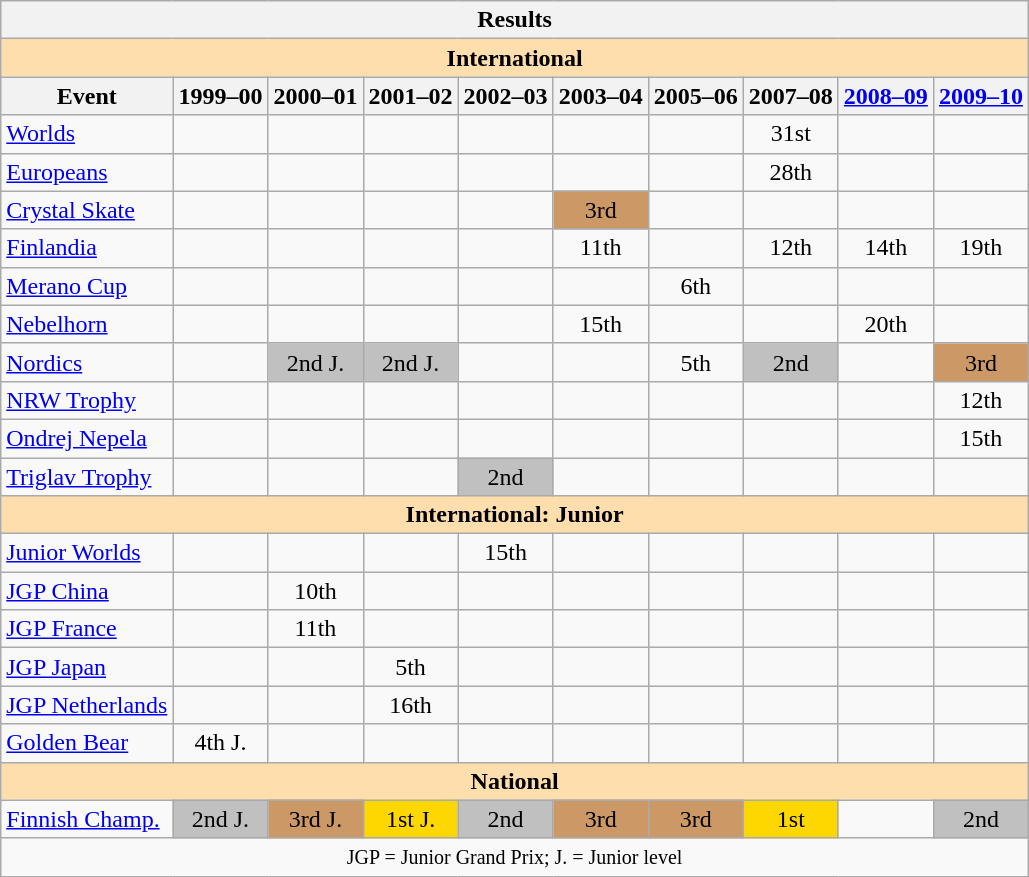<table class="wikitable" style="text-align:center">
<tr>
<th colspan=10 align=center><strong>Results</strong></th>
</tr>
<tr>
<th style="background-color: #ffdead; " colspan=10 align=center><strong>International</strong></th>
</tr>
<tr>
<th>Event</th>
<th>1999–00</th>
<th>2000–01</th>
<th>2001–02</th>
<th>2002–03</th>
<th>2003–04</th>
<th>2005–06</th>
<th>2007–08</th>
<th><a href='#'>2008–09</a></th>
<th><a href='#'>2009–10</a></th>
</tr>
<tr>
<td align=left><a href='#'>Worlds</a></td>
<td></td>
<td></td>
<td></td>
<td></td>
<td></td>
<td></td>
<td>31st</td>
<td></td>
<td></td>
</tr>
<tr>
<td align=left><a href='#'>Europeans</a></td>
<td></td>
<td></td>
<td></td>
<td></td>
<td></td>
<td></td>
<td>28th</td>
<td></td>
<td></td>
</tr>
<tr>
<td align=left><a href='#'>Crystal Skate</a></td>
<td></td>
<td></td>
<td></td>
<td></td>
<td bgcolor=cc9966>3rd</td>
<td></td>
<td></td>
<td></td>
<td></td>
</tr>
<tr>
<td align=left><a href='#'>Finlandia</a></td>
<td></td>
<td></td>
<td></td>
<td></td>
<td>11th</td>
<td></td>
<td>12th</td>
<td>14th</td>
<td>19th</td>
</tr>
<tr>
<td align=left><a href='#'>Merano Cup</a></td>
<td></td>
<td></td>
<td></td>
<td></td>
<td></td>
<td>6th</td>
<td></td>
<td></td>
<td></td>
</tr>
<tr>
<td align=left><a href='#'>Nebelhorn</a></td>
<td></td>
<td></td>
<td></td>
<td></td>
<td>15th</td>
<td></td>
<td></td>
<td>20th</td>
<td></td>
</tr>
<tr>
<td align=left><a href='#'>Nordics</a></td>
<td></td>
<td bgcolor=silver>2nd J.</td>
<td bgcolor=silver>2nd J.</td>
<td></td>
<td></td>
<td>5th</td>
<td bgcolor=silver>2nd</td>
<td></td>
<td bgcolor=cc9966>3rd</td>
</tr>
<tr>
<td align=left><a href='#'>NRW Trophy</a></td>
<td></td>
<td></td>
<td></td>
<td></td>
<td></td>
<td></td>
<td></td>
<td></td>
<td>12th</td>
</tr>
<tr>
<td align=left><a href='#'>Ondrej Nepela</a></td>
<td></td>
<td></td>
<td></td>
<td></td>
<td></td>
<td></td>
<td></td>
<td></td>
<td>15th</td>
</tr>
<tr>
<td align=left><a href='#'>Triglav Trophy</a></td>
<td></td>
<td></td>
<td></td>
<td bgcolor=silver>2nd</td>
<td></td>
<td></td>
<td></td>
<td></td>
<td></td>
</tr>
<tr>
<th style="background-color: #ffdead; " colspan=10 align=center><strong>International: Junior</strong></th>
</tr>
<tr>
<td align=left><a href='#'>Junior Worlds</a></td>
<td></td>
<td></td>
<td></td>
<td>15th</td>
<td></td>
<td></td>
<td></td>
<td></td>
<td></td>
</tr>
<tr>
<td align=left><a href='#'>JGP China</a></td>
<td></td>
<td>10th</td>
<td></td>
<td></td>
<td></td>
<td></td>
<td></td>
<td></td>
<td></td>
</tr>
<tr>
<td align=left><a href='#'>JGP France</a></td>
<td></td>
<td>11th</td>
<td></td>
<td></td>
<td></td>
<td></td>
<td></td>
<td></td>
<td></td>
</tr>
<tr>
<td align=left><a href='#'>JGP Japan</a></td>
<td></td>
<td></td>
<td>5th</td>
<td></td>
<td></td>
<td></td>
<td></td>
<td></td>
<td></td>
</tr>
<tr>
<td align=left><a href='#'>JGP Netherlands</a></td>
<td></td>
<td></td>
<td>16th</td>
<td></td>
<td></td>
<td></td>
<td></td>
<td></td>
<td></td>
</tr>
<tr>
<td align=left><a href='#'>Golden Bear</a></td>
<td>4th J.</td>
<td></td>
<td></td>
<td></td>
<td></td>
<td></td>
<td></td>
<td></td>
<td></td>
</tr>
<tr>
<th style="background-color: #ffdead; " colspan=10 align=center><strong>National</strong></th>
</tr>
<tr>
<td align=left><a href='#'>Finnish Champ.</a></td>
<td bgcolor=silver>2nd J.</td>
<td bgcolor=cc9966>3rd J.</td>
<td bgcolor=gold>1st J.</td>
<td bgcolor=silver>2nd</td>
<td bgcolor=cc9966>3rd</td>
<td bgcolor=cc9966>3rd</td>
<td bgcolor=gold>1st</td>
<td></td>
<td bgcolor=silver>2nd</td>
</tr>
<tr>
<td colspan=10 align=center><small> JGP = Junior Grand Prix; J. = Junior level </small></td>
</tr>
</table>
